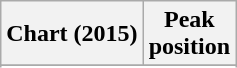<table class="wikitable sortable plainrowheaders" style="text-align:center">
<tr>
<th scope="col">Chart (2015)</th>
<th scope="col">Peak<br>position</th>
</tr>
<tr>
</tr>
<tr>
</tr>
<tr>
</tr>
<tr>
</tr>
<tr>
</tr>
<tr>
</tr>
<tr>
</tr>
<tr>
</tr>
</table>
